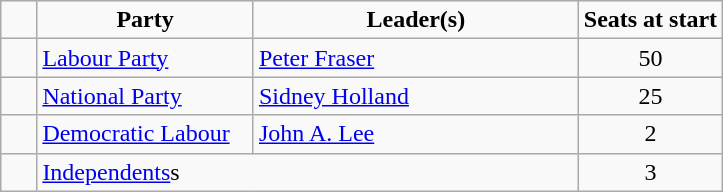<table class="wikitable">
<tr ------------------>
<td width=5%></td>
<td width=30% align=center><strong>Party</strong></td>
<td width=45% align=center><strong>Leader(s)</strong></td>
<td width=20% align=center><strong>Seats at start</strong></td>
</tr>
<tr ------------------>
<td></td>
<td><a href='#'>Labour Party</a></td>
<td><a href='#'>Peter Fraser</a></td>
<td align=center>50</td>
</tr>
<tr ------------------>
<td></td>
<td><a href='#'>National Party</a></td>
<td><a href='#'>Sidney Holland</a></td>
<td align=center>25</td>
</tr>
<tr ------------------>
<td></td>
<td><a href='#'>Democratic Labour</a></td>
<td><a href='#'>John A. Lee</a></td>
<td align=center>2</td>
</tr>
<tr ------------------>
<td></td>
<td colspan=2><a href='#'>Independents</a>s</td>
<td align=center>3</td>
</tr>
</table>
